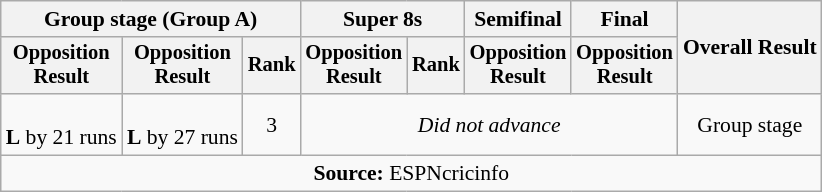<table class=wikitable style=font-size:90%;text-align:center>
<tr>
<th colspan=3>Group stage (Group A)</th>
<th colspan=2>Super 8s</th>
<th>Semifinal</th>
<th>Final</th>
<th rowspan=2>Overall Result</th>
</tr>
<tr style=font-size:95%>
<th>Opposition<br>Result</th>
<th>Opposition<br>Result</th>
<th>Rank</th>
<th>Opposition<br>Result</th>
<th>Rank</th>
<th>Opposition<br>Result</th>
<th>Opposition<br>Result</th>
</tr>
<tr>
<td><br><strong>L</strong> by 21 runs</td>
<td><br><strong>L</strong> by 27 runs</td>
<td>3</td>
<td colspan=4><em>Did not advance</em></td>
<td>Group stage</td>
</tr>
<tr>
<td colspan="11"><strong>Source:</strong> ESPNcricinfo</td>
</tr>
</table>
